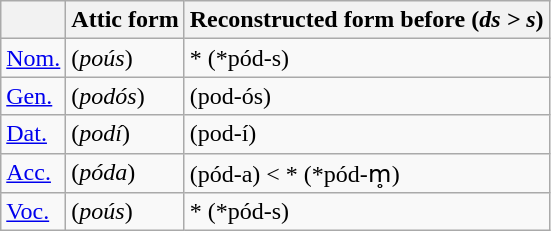<table class="wikitable">
<tr>
<th></th>
<th>Attic form</th>
<th>Reconstructed form before  (<em>ds > s</em>)</th>
</tr>
<tr>
<td><a href='#'>Nom.</a></td>
<td> (<em>poús</em>)</td>
<td>* (*pód-s)</td>
</tr>
<tr>
<td><a href='#'>Gen.</a></td>
<td> (<em>podós</em>)</td>
<td> (pod-ós)</td>
</tr>
<tr>
<td><a href='#'>Dat.</a></td>
<td> (<em>podí</em>)</td>
<td> (pod-í)</td>
</tr>
<tr>
<td><a href='#'>Acc.</a></td>
<td> (<em>póda</em>)</td>
<td> (pód-a) < * (*pód-m̥)</td>
</tr>
<tr>
<td><a href='#'>Voc.</a></td>
<td> (<em>poús</em>)</td>
<td>* (*pód-s)</td>
</tr>
</table>
